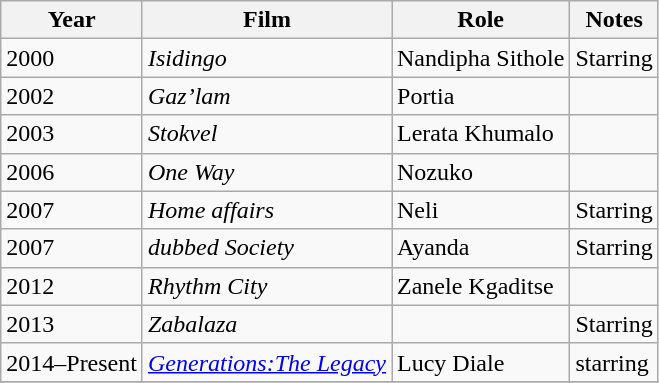<table class="wikitable sortable">
<tr>
<th>Year</th>
<th>Film</th>
<th>Role</th>
<th>Notes</th>
</tr>
<tr>
<td>2000</td>
<td><em>Isidingo</em></td>
<td>Nandipha Sithole</td>
<td>Starring</td>
</tr>
<tr>
<td>2002</td>
<td><em>Gaz’lam</em></td>
<td>Portia</td>
<td></td>
</tr>
<tr>
<td>2003</td>
<td><em>Stokvel</em></td>
<td>Lerata Khumalo</td>
<td></td>
</tr>
<tr>
<td>2006</td>
<td><em>One Way</em></td>
<td>Nozuko</td>
<td></td>
</tr>
<tr>
<td>2007</td>
<td><em>Home affairs</em></td>
<td>Neli</td>
<td>Starring</td>
</tr>
<tr>
<td>2007</td>
<td><em>dubbed Society</em></td>
<td>Ayanda</td>
<td>Starring</td>
</tr>
<tr>
<td>2012</td>
<td><em>Rhythm City</em></td>
<td>Zanele Kgaditse</td>
<td></td>
</tr>
<tr>
<td>2013</td>
<td><em>Zabalaza</em></td>
<td></td>
<td>Starring</td>
</tr>
<tr>
<td>2014–Present</td>
<td><em><a href='#'>Generations:The Legacy</a></em></td>
<td>Lucy Diale</td>
<td>starring</td>
</tr>
<tr>
</tr>
</table>
